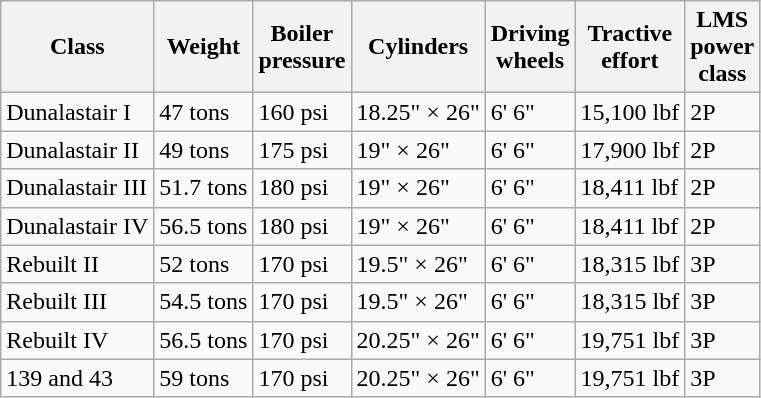<table class="wikitable">
<tr>
<th>Class</th>
<th>Weight</th>
<th>Boiler<br>pressure</th>
<th>Cylinders</th>
<th>Driving<br>wheels</th>
<th>Tractive<br>effort</th>
<th>LMS<br>power<br>class</th>
</tr>
<tr>
<td>Dunalastair I</td>
<td>47 tons</td>
<td>160 psi</td>
<td>18.25" × 26"</td>
<td>6' 6"</td>
<td>15,100 lbf</td>
<td>2P</td>
</tr>
<tr>
<td>Dunalastair II</td>
<td>49 tons</td>
<td>175 psi</td>
<td>19" × 26"</td>
<td>6' 6"</td>
<td>17,900 lbf</td>
<td>2P</td>
</tr>
<tr>
<td>Dunalastair III</td>
<td>51.7 tons</td>
<td>180 psi</td>
<td>19" × 26"</td>
<td>6' 6"</td>
<td>18,411 lbf</td>
<td>2P</td>
</tr>
<tr>
<td>Dunalastair IV</td>
<td>56.5 tons</td>
<td>180 psi</td>
<td>19" × 26"</td>
<td>6' 6"</td>
<td>18,411 lbf</td>
<td>2P</td>
</tr>
<tr>
<td>Rebuilt II</td>
<td>52 tons</td>
<td>170 psi</td>
<td>19.5" × 26"</td>
<td>6' 6"</td>
<td>18,315 lbf</td>
<td>3P</td>
</tr>
<tr>
<td>Rebuilt III</td>
<td>54.5 tons</td>
<td>170 psi</td>
<td>19.5" × 26"</td>
<td>6' 6"</td>
<td>18,315 lbf</td>
<td>3P</td>
</tr>
<tr>
<td>Rebuilt IV</td>
<td>56.5 tons</td>
<td>170 psi</td>
<td>20.25" × 26"</td>
<td>6' 6"</td>
<td>19,751 lbf</td>
<td>3P</td>
</tr>
<tr>
<td>139 and 43</td>
<td>59 tons</td>
<td>170 psi</td>
<td>20.25" × 26"</td>
<td>6' 6"</td>
<td>19,751 lbf</td>
<td>3P</td>
</tr>
</table>
